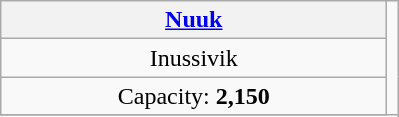<table class="wikitable" style="text-align:center" align=center>
<tr>
<th><a href='#'>Nuuk</a></th>
<td rowspan=8></td>
</tr>
<tr>
<td width=250px>Inussivik</td>
</tr>
<tr>
<td>Capacity: <strong>2,150</strong></td>
</tr>
<tr>
</tr>
</table>
